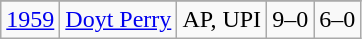<table class="wikitable">
<tr>
</tr>
<tr>
<td><a href='#'>1959</a></td>
<td><a href='#'>Doyt Perry</a></td>
<td>AP, UPI</td>
<td>9–0</td>
<td>6–0</td>
</tr>
</table>
